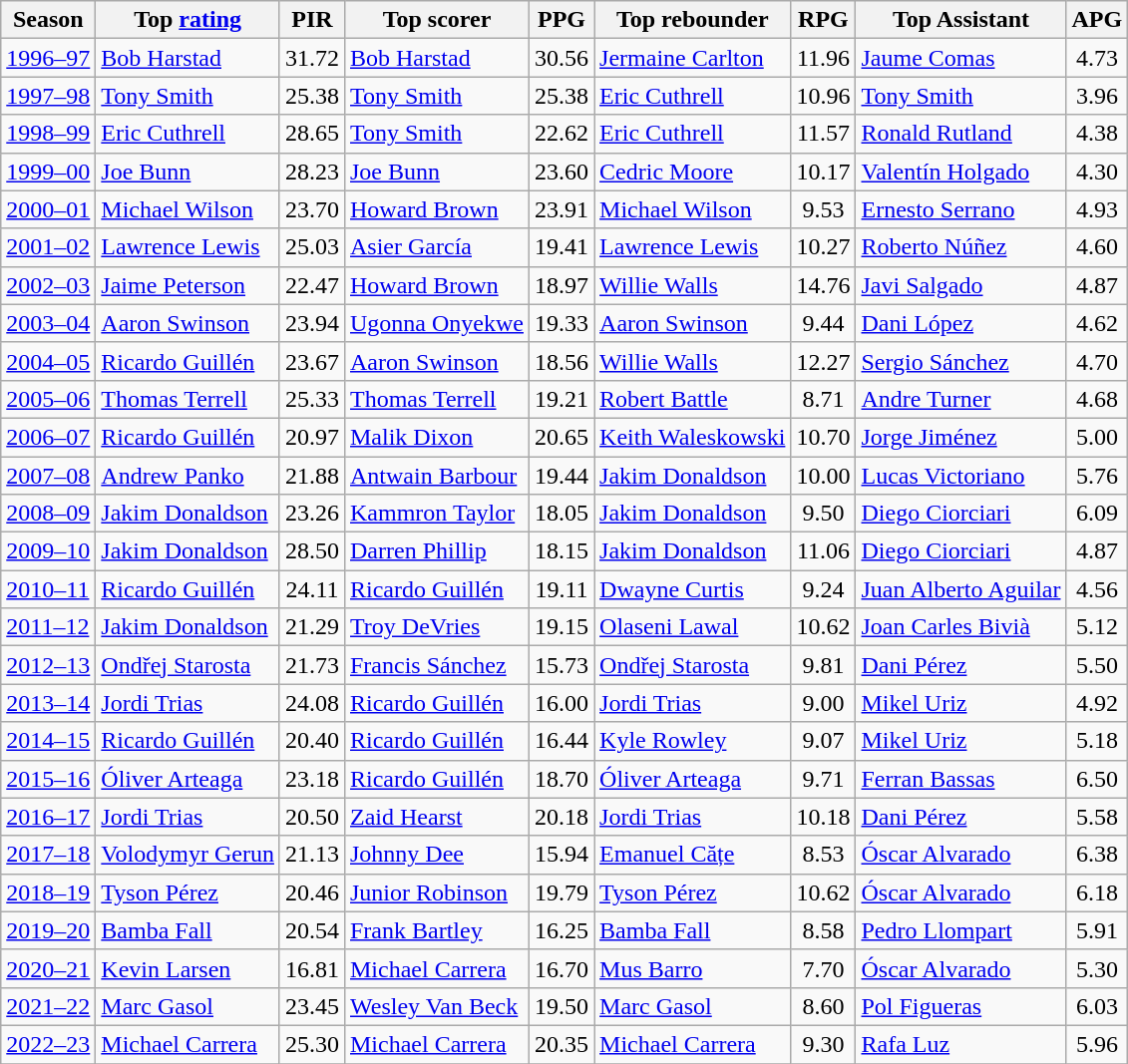<table class="wikitable">
<tr>
<th>Season</th>
<th>Top <a href='#'>rating</a></th>
<th>PIR</th>
<th>Top scorer</th>
<th>PPG</th>
<th>Top rebounder</th>
<th>RPG</th>
<th>Top Assistant</th>
<th>APG</th>
</tr>
<tr>
<td><a href='#'>1996–97</a></td>
<td> <a href='#'>Bob Harstad</a></td>
<td align="center">31.72</td>
<td> <a href='#'>Bob Harstad</a></td>
<td align="center">30.56</td>
<td> <a href='#'>Jermaine Carlton</a></td>
<td align="center">11.96</td>
<td> <a href='#'>Jaume Comas</a></td>
<td align="center">4.73</td>
</tr>
<tr>
<td><a href='#'>1997–98</a></td>
<td> <a href='#'>Tony Smith</a></td>
<td align="center">25.38</td>
<td> <a href='#'>Tony Smith</a></td>
<td align="center">25.38</td>
<td> <a href='#'>Eric Cuthrell</a></td>
<td align="center">10.96</td>
<td> <a href='#'>Tony Smith</a></td>
<td align="center">3.96</td>
</tr>
<tr>
<td><a href='#'>1998–99</a></td>
<td> <a href='#'>Eric Cuthrell</a></td>
<td align="center">28.65</td>
<td> <a href='#'>Tony Smith</a></td>
<td align="center">22.62</td>
<td> <a href='#'>Eric Cuthrell</a></td>
<td align="center">11.57</td>
<td> <a href='#'>Ronald Rutland</a></td>
<td align="center">4.38</td>
</tr>
<tr>
<td><a href='#'>1999–00</a></td>
<td> <a href='#'>Joe Bunn</a></td>
<td align="center">28.23</td>
<td> <a href='#'>Joe Bunn</a></td>
<td align="center">23.60</td>
<td> <a href='#'>Cedric Moore</a></td>
<td align="center">10.17</td>
<td> <a href='#'>Valentín Holgado</a></td>
<td align="center">4.30</td>
</tr>
<tr>
<td><a href='#'>2000–01</a></td>
<td> <a href='#'>Michael Wilson</a></td>
<td align="center">23.70</td>
<td> <a href='#'>Howard Brown</a></td>
<td align="center">23.91</td>
<td> <a href='#'>Michael Wilson</a></td>
<td align="center">9.53</td>
<td> <a href='#'>Ernesto Serrano</a></td>
<td align="center">4.93</td>
</tr>
<tr>
<td><a href='#'>2001–02</a></td>
<td> <a href='#'>Lawrence Lewis</a></td>
<td align="center">25.03</td>
<td> <a href='#'>Asier García</a></td>
<td align="center">19.41</td>
<td> <a href='#'>Lawrence Lewis</a></td>
<td align="center">10.27</td>
<td> <a href='#'>Roberto Núñez</a></td>
<td align="center">4.60</td>
</tr>
<tr>
<td><a href='#'>2002–03</a></td>
<td> <a href='#'>Jaime Peterson</a></td>
<td align="center">22.47</td>
<td> <a href='#'>Howard Brown</a></td>
<td align="center">18.97</td>
<td> <a href='#'>Willie Walls</a></td>
<td align="center">14.76</td>
<td> <a href='#'>Javi Salgado</a></td>
<td align="center">4.87</td>
</tr>
<tr>
<td><a href='#'>2003–04</a></td>
<td> <a href='#'>Aaron Swinson</a></td>
<td align="center">23.94</td>
<td> <a href='#'>Ugonna Onyekwe</a></td>
<td align="center">19.33</td>
<td> <a href='#'>Aaron Swinson</a></td>
<td align="center">9.44</td>
<td> <a href='#'>Dani López</a></td>
<td align="center">4.62</td>
</tr>
<tr>
<td><a href='#'>2004–05</a></td>
<td> <a href='#'>Ricardo Guillén</a></td>
<td align="center">23.67</td>
<td> <a href='#'>Aaron Swinson</a></td>
<td align="center">18.56</td>
<td> <a href='#'>Willie Walls</a></td>
<td align="center">12.27</td>
<td> <a href='#'>Sergio Sánchez</a></td>
<td align="center">4.70</td>
</tr>
<tr>
<td><a href='#'>2005–06</a></td>
<td> <a href='#'>Thomas Terrell</a></td>
<td align="center">25.33</td>
<td> <a href='#'>Thomas Terrell</a></td>
<td align="center">19.21</td>
<td> <a href='#'>Robert Battle</a></td>
<td align="center">8.71</td>
<td> <a href='#'>Andre Turner</a></td>
<td align="center">4.68</td>
</tr>
<tr>
<td><a href='#'>2006–07</a></td>
<td> <a href='#'>Ricardo Guillén</a></td>
<td align="center">20.97</td>
<td> <a href='#'>Malik Dixon</a></td>
<td align="center">20.65</td>
<td> <a href='#'>Keith Waleskowski</a></td>
<td align="center">10.70</td>
<td> <a href='#'>Jorge Jiménez</a></td>
<td align="center">5.00</td>
</tr>
<tr>
<td><a href='#'>2007–08</a></td>
<td> <a href='#'>Andrew Panko</a></td>
<td align="center">21.88</td>
<td> <a href='#'>Antwain Barbour</a></td>
<td align="center">19.44</td>
<td> <a href='#'>Jakim Donaldson</a></td>
<td align="center">10.00</td>
<td> <a href='#'>Lucas Victoriano</a></td>
<td align="center">5.76</td>
</tr>
<tr>
<td><a href='#'>2008–09</a></td>
<td> <a href='#'>Jakim Donaldson</a></td>
<td align="center">23.26</td>
<td> <a href='#'>Kammron Taylor</a></td>
<td align="center">18.05</td>
<td> <a href='#'>Jakim Donaldson</a></td>
<td align="center">9.50</td>
<td> <a href='#'>Diego Ciorciari</a></td>
<td align="center">6.09</td>
</tr>
<tr>
<td><a href='#'>2009–10</a></td>
<td> <a href='#'>Jakim Donaldson</a></td>
<td align="center">28.50</td>
<td> <a href='#'>Darren Phillip</a></td>
<td align="center">18.15</td>
<td> <a href='#'>Jakim Donaldson</a></td>
<td align="center">11.06</td>
<td> <a href='#'>Diego Ciorciari</a></td>
<td align="center">4.87</td>
</tr>
<tr>
<td><a href='#'>2010–11</a></td>
<td> <a href='#'>Ricardo Guillén</a></td>
<td align="center">24.11</td>
<td> <a href='#'>Ricardo Guillén</a></td>
<td align="center">19.11</td>
<td> <a href='#'>Dwayne Curtis</a></td>
<td align="center">9.24</td>
<td> <a href='#'>Juan Alberto Aguilar</a></td>
<td align="center">4.56</td>
</tr>
<tr>
<td><a href='#'>2011–12</a></td>
<td> <a href='#'>Jakim Donaldson</a></td>
<td align="center">21.29</td>
<td> <a href='#'>Troy DeVries</a></td>
<td align="center">19.15</td>
<td> <a href='#'>Olaseni Lawal</a></td>
<td align="center">10.62</td>
<td> <a href='#'>Joan Carles Bivià</a></td>
<td align="center">5.12</td>
</tr>
<tr>
<td><a href='#'>2012–13</a></td>
<td> <a href='#'>Ondřej Starosta</a></td>
<td align="center">21.73</td>
<td> <a href='#'>Francis Sánchez</a></td>
<td align="center">15.73</td>
<td> <a href='#'>Ondřej Starosta</a></td>
<td align="center">9.81</td>
<td> <a href='#'>Dani Pérez</a></td>
<td align="center">5.50</td>
</tr>
<tr>
<td><a href='#'>2013–14</a></td>
<td> <a href='#'>Jordi Trias</a></td>
<td align="center">24.08</td>
<td> <a href='#'>Ricardo Guillén</a></td>
<td align="center">16.00</td>
<td> <a href='#'>Jordi Trias</a></td>
<td align="center">9.00</td>
<td> <a href='#'>Mikel Uriz</a></td>
<td align="center">4.92</td>
</tr>
<tr>
<td><a href='#'>2014–15</a></td>
<td> <a href='#'>Ricardo Guillén</a></td>
<td align="center">20.40</td>
<td> <a href='#'>Ricardo Guillén</a></td>
<td align="center">16.44</td>
<td> <a href='#'>Kyle Rowley</a></td>
<td align="center">9.07</td>
<td> <a href='#'>Mikel Uriz</a></td>
<td align="center">5.18</td>
</tr>
<tr>
<td><a href='#'>2015–16</a></td>
<td> <a href='#'>Óliver Arteaga</a></td>
<td align="center">23.18</td>
<td> <a href='#'>Ricardo Guillén</a></td>
<td align="center">18.70</td>
<td> <a href='#'>Óliver Arteaga</a></td>
<td align="center">9.71</td>
<td> <a href='#'>Ferran Bassas</a></td>
<td align="center">6.50</td>
</tr>
<tr>
<td><a href='#'>2016–17</a></td>
<td> <a href='#'>Jordi Trias</a></td>
<td align="center">20.50</td>
<td> <a href='#'>Zaid Hearst</a></td>
<td align="center">20.18</td>
<td> <a href='#'>Jordi Trias</a></td>
<td align="center">10.18</td>
<td> <a href='#'>Dani Pérez</a></td>
<td align="center">5.58</td>
</tr>
<tr>
<td><a href='#'>2017–18</a></td>
<td> <a href='#'>Volodymyr Gerun</a></td>
<td align="center">21.13</td>
<td> <a href='#'>Johnny Dee</a></td>
<td align="center">15.94</td>
<td> <a href='#'>Emanuel Cățe</a></td>
<td align="center">8.53</td>
<td> <a href='#'>Óscar Alvarado</a></td>
<td align="center">6.38</td>
</tr>
<tr>
<td><a href='#'>2018–19</a></td>
<td> <a href='#'>Tyson Pérez</a></td>
<td align="center">20.46</td>
<td> <a href='#'>Junior Robinson</a></td>
<td align="center">19.79</td>
<td> <a href='#'>Tyson Pérez</a></td>
<td align="center">10.62</td>
<td> <a href='#'>Óscar Alvarado</a></td>
<td align="center">6.18</td>
</tr>
<tr>
<td><a href='#'>2019–20</a></td>
<td> <a href='#'>Bamba Fall</a></td>
<td align="center">20.54</td>
<td> <a href='#'>Frank Bartley</a></td>
<td align="center">16.25</td>
<td> <a href='#'>Bamba Fall</a></td>
<td align="center">8.58</td>
<td> <a href='#'>Pedro Llompart</a></td>
<td align="center">5.91</td>
</tr>
<tr>
<td><a href='#'>2020–21</a></td>
<td> <a href='#'>Kevin Larsen</a></td>
<td align="center">16.81</td>
<td> <a href='#'>Michael Carrera</a></td>
<td align="center">16.70</td>
<td> <a href='#'>Mus Barro</a></td>
<td align="center">7.70</td>
<td> <a href='#'>Óscar Alvarado</a></td>
<td align="center">5.30</td>
</tr>
<tr>
<td><a href='#'>2021–22</a></td>
<td> <a href='#'>Marc Gasol</a></td>
<td align="center">23.45</td>
<td> <a href='#'>Wesley Van Beck</a></td>
<td align="center">19.50</td>
<td> <a href='#'>Marc Gasol</a></td>
<td align="center">8.60</td>
<td> <a href='#'>Pol Figueras</a></td>
<td align="center">6.03</td>
</tr>
<tr>
<td><a href='#'>2022–23</a></td>
<td> <a href='#'>Michael Carrera</a></td>
<td align="center">25.30</td>
<td> <a href='#'>Michael Carrera</a></td>
<td align="center">20.35</td>
<td> <a href='#'>Michael Carrera</a></td>
<td align="center">9.30</td>
<td> <a href='#'>Rafa Luz</a></td>
<td align="center">5.96</td>
</tr>
<tr>
</tr>
</table>
